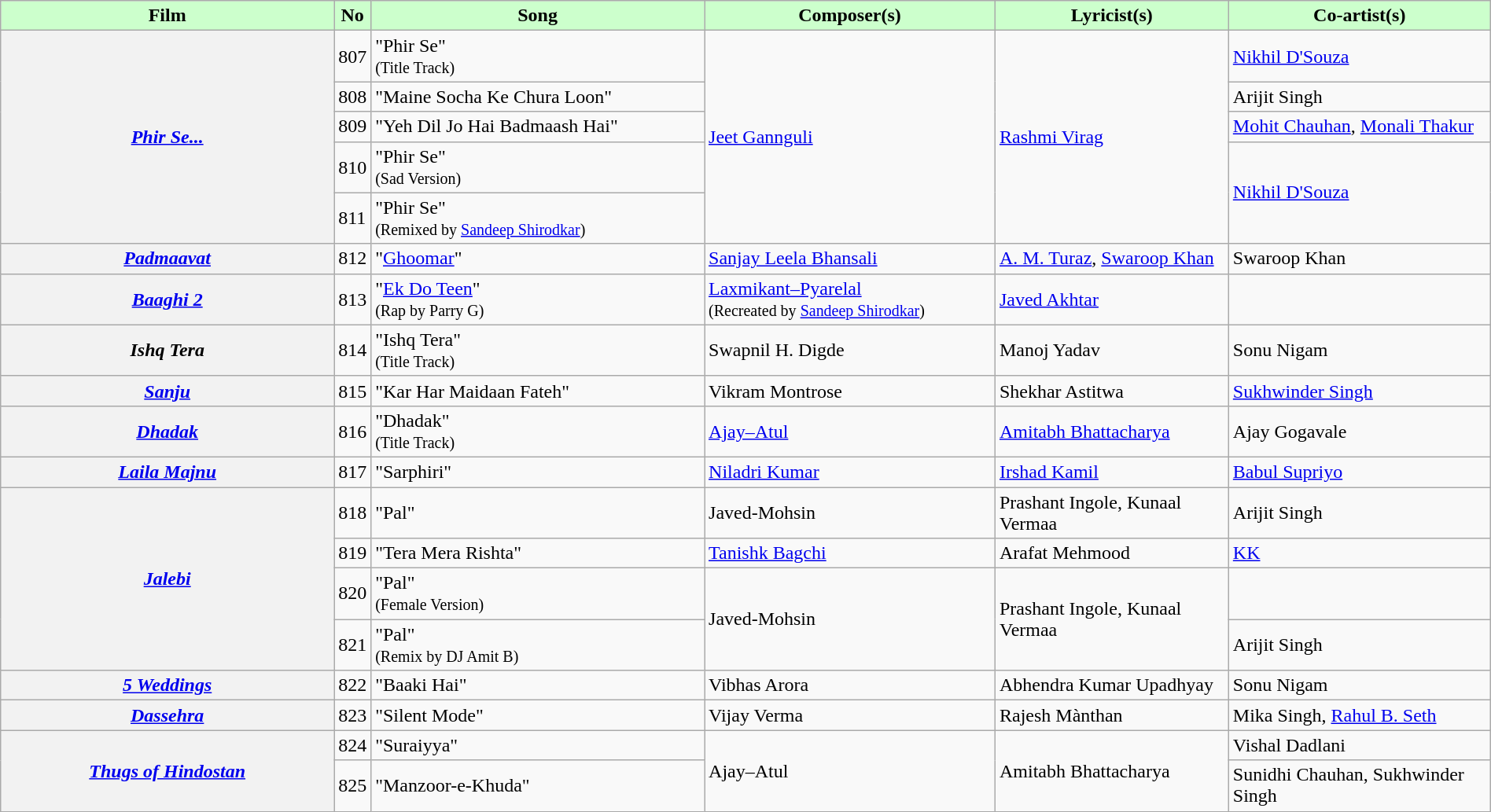<table class="wikitable plainrowheaders" style="width:100%; textcolor:#000">
<tr style="background:#cfc; text-align:center;">
<td scope="col" style="width:23%;"><strong>Film</strong></td>
<td><strong>No</strong></td>
<td scope="col" style="width:23%;"><strong>Song</strong></td>
<td scope="col" style="width:20%;"><strong>Composer(s)</strong></td>
<td scope="col" style="width:16%;"><strong>Lyricist(s)</strong></td>
<td scope="col" style="width:18%;"><strong>Co-artist(s)</strong></td>
</tr>
<tr>
<th scope="row" rowspan="5"><em><a href='#'>Phir Se...</a></em></th>
<td>807</td>
<td>"Phir Se"<br><small>(Title Track)</small></td>
<td rowspan="5"><a href='#'>Jeet Gannguli</a></td>
<td rowspan="5"><a href='#'>Rashmi Virag</a></td>
<td><a href='#'>Nikhil D'Souza</a></td>
</tr>
<tr>
<td>808</td>
<td>"Maine Socha Ke Chura Loon"</td>
<td>Arijit Singh</td>
</tr>
<tr>
<td>809</td>
<td>"Yeh Dil Jo Hai Badmaash Hai"</td>
<td><a href='#'>Mohit Chauhan</a>, <a href='#'>Monali Thakur</a></td>
</tr>
<tr>
<td>810</td>
<td>"Phir Se"<br><small>(Sad Version)</small></td>
<td rowspan="2"><a href='#'>Nikhil D'Souza</a></td>
</tr>
<tr>
<td>811</td>
<td>"Phir Se"<br><small>(Remixed by <a href='#'>Sandeep Shirodkar</a>)</small></td>
</tr>
<tr>
<th scope="row"><em><a href='#'>Padmaavat</a></em></th>
<td>812</td>
<td>"<a href='#'>Ghoomar</a>"</td>
<td><a href='#'>Sanjay Leela Bhansali</a></td>
<td><a href='#'>A. M. Turaz</a>, <a href='#'>Swaroop Khan</a></td>
<td>Swaroop Khan</td>
</tr>
<tr>
<th scope="row"><em><a href='#'>Baaghi 2</a></em></th>
<td>813</td>
<td>"<a href='#'>Ek Do Teen</a>"<br><small>(Rap by Parry G)</small></td>
<td><a href='#'>Laxmikant–Pyarelal</a><br><small>(Recreated by <a href='#'>Sandeep Shirodkar</a>)</small></td>
<td><a href='#'>Javed Akhtar</a></td>
<td></td>
</tr>
<tr>
<th scope="row"><em>Ishq Tera</em></th>
<td>814</td>
<td>"Ishq Tera"<br><small>(Title Track)</small></td>
<td>Swapnil H. Digde</td>
<td>Manoj Yadav</td>
<td>Sonu Nigam</td>
</tr>
<tr>
<th scope="row"><em><a href='#'>Sanju</a></em></th>
<td>815</td>
<td>"Kar Har Maidaan Fateh"</td>
<td>Vikram Montrose</td>
<td>Shekhar Astitwa</td>
<td><a href='#'>Sukhwinder Singh</a></td>
</tr>
<tr>
<th scope="row"><em><a href='#'>Dhadak</a></em></th>
<td>816</td>
<td>"Dhadak"<br><small>(Title Track)</small></td>
<td><a href='#'>Ajay–Atul</a></td>
<td><a href='#'>Amitabh Bhattacharya</a></td>
<td>Ajay Gogavale</td>
</tr>
<tr>
<th scope=" row"><em><a href='#'>Laila Majnu</a></em></th>
<td>817</td>
<td>"Sarphiri"</td>
<td><a href='#'>Niladri Kumar</a></td>
<td><a href='#'>Irshad Kamil</a></td>
<td><a href='#'>Babul Supriyo</a></td>
</tr>
<tr>
<th scope=" row" rowspan = "4"><em><a href='#'>Jalebi</a></em></th>
<td>818</td>
<td>"Pal"</td>
<td>Javed-Mohsin</td>
<td>Prashant Ingole, Kunaal Vermaa</td>
<td>Arijit Singh</td>
</tr>
<tr>
<td>819</td>
<td>"Tera Mera Rishta"</td>
<td><a href='#'>Tanishk Bagchi</a></td>
<td>Arafat Mehmood</td>
<td><a href='#'>KK</a></td>
</tr>
<tr>
<td>820</td>
<td>"Pal"<br><small>(Female Version)</small></td>
<td rowspan="2">Javed-Mohsin</td>
<td rowspan="2">Prashant Ingole, Kunaal Vermaa</td>
<td></td>
</tr>
<tr>
<td>821</td>
<td>"Pal"<br><small>(Remix by DJ Amit B)</small></td>
<td>Arijit Singh</td>
</tr>
<tr>
<th scope="row"><em><a href='#'>5 Weddings</a></em></th>
<td>822</td>
<td>"Baaki Hai"</td>
<td>Vibhas Arora</td>
<td>Abhendra Kumar Upadhyay</td>
<td>Sonu Nigam</td>
</tr>
<tr>
<th scope="row"><em><a href='#'>Dassehra</a></em></th>
<td>823</td>
<td>"Silent Mode"</td>
<td>Vijay Verma</td>
<td>Rajesh Mànthan</td>
<td>Mika Singh, <a href='#'>Rahul B. Seth</a></td>
</tr>
<tr>
<th scope="row" rowspan="2"><em><a href='#'>Thugs of Hindostan</a></em></th>
<td>824</td>
<td>"Suraiyya"</td>
<td rowspan="2">Ajay–Atul</td>
<td rowspan="2">Amitabh Bhattacharya</td>
<td>Vishal Dadlani</td>
</tr>
<tr>
<td>825</td>
<td>"Manzoor-e-Khuda"</td>
<td>Sunidhi Chauhan, Sukhwinder Singh</td>
</tr>
</table>
